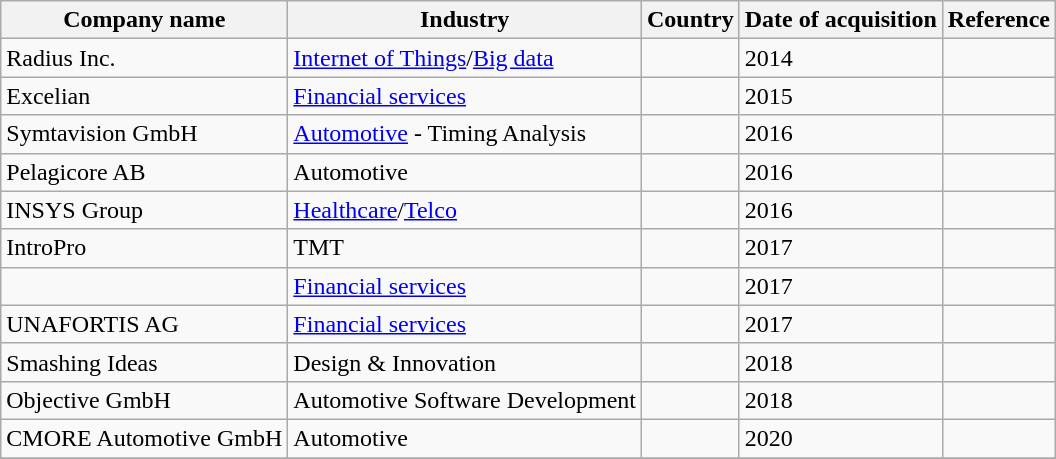<table class="wikitable">
<tr>
<th>Company name</th>
<th>Industry</th>
<th>Country</th>
<th>Date of acquisition</th>
<th>Reference</th>
</tr>
<tr>
<td>Radius Inc.</td>
<td><a href='#'>Internet of Things</a>/<a href='#'>Big data</a></td>
<td></td>
<td>2014</td>
<td></td>
</tr>
<tr>
<td>Excelian</td>
<td><a href='#'>Financial services</a></td>
<td></td>
<td>2015</td>
<td></td>
</tr>
<tr>
<td>Symtavision GmbH</td>
<td><a href='#'>Automotive</a> - Timing  Analysis</td>
<td></td>
<td>2016</td>
<td></td>
</tr>
<tr>
<td>Pelagicore AB</td>
<td>Automotive</td>
<td></td>
<td>2016</td>
<td></td>
</tr>
<tr>
<td>INSYS Group</td>
<td><a href='#'>Healthcare</a>/<a href='#'>Telco</a></td>
<td></td>
<td>2016</td>
<td></td>
</tr>
<tr>
<td>IntroPro</td>
<td>TMT</td>
<td></td>
<td>2017</td>
<td></td>
</tr>
<tr>
<td></td>
<td><a href='#'>Financial services</a></td>
<td></td>
<td>2017</td>
<td></td>
</tr>
<tr>
<td>UNAFORTIS AG</td>
<td><a href='#'>Financial services</a></td>
<td></td>
<td>2017</td>
<td></td>
</tr>
<tr>
<td>Smashing Ideas</td>
<td>Design & Innovation</td>
<td></td>
<td>2018</td>
<td></td>
</tr>
<tr>
<td>Objective GmbH</td>
<td>Automotive Software Development</td>
<td></td>
<td>2018</td>
<td></td>
</tr>
<tr>
<td>CMORE Automotive GmbH</td>
<td>Automotive</td>
<td></td>
<td>2020</td>
<td></td>
</tr>
<tr>
</tr>
</table>
